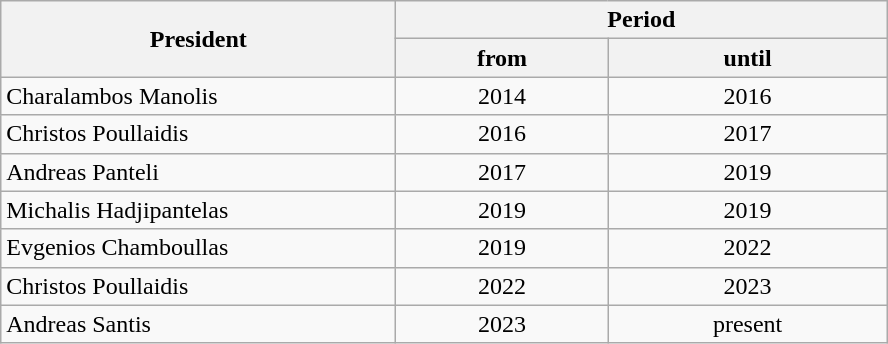<table class="wikitable sortable" style="text-align:center">
<tr>
<th rowspan="2" style="width:16em">President</th>
<th colspan="2" style="width:20em">Period</th>
</tr>
<tr>
<th>from</th>
<th>until</th>
</tr>
<tr>
<td align="left">Charalambos Manolis</td>
<td>2014</td>
<td>2016</td>
</tr>
<tr>
<td align="left">Christos Poullaidis</td>
<td>2016</td>
<td>2017</td>
</tr>
<tr>
<td align="left">Andreas Panteli</td>
<td>2017</td>
<td>2019</td>
</tr>
<tr>
<td align="left">Michalis Hadjipantelas</td>
<td>2019</td>
<td>2019</td>
</tr>
<tr>
<td align="left">Evgenios Chamboullas</td>
<td>2019</td>
<td>2022</td>
</tr>
<tr>
<td align="left">Christos Poullaidis</td>
<td>2022</td>
<td>2023</td>
</tr>
<tr>
<td align="left">Andreas Santis</td>
<td>2023</td>
<td>present</td>
</tr>
</table>
